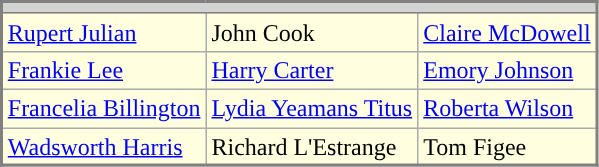<table class="wikitable sortable mw-collapsible mw-collapsed" style="background:lightyellow; border:2px solid gray;">
<tr>
<th colspan="3" style="border:1px solid #808080;background:lightgrey;"></th>
</tr>
<tr>
<td><a href='#'>Rupert Julian</a> </td>
<td>John Cook </td>
<td><a href='#'>Claire McDowell</a> </td>
</tr>
<tr>
<td><a href='#'>Frankie Lee</a> </td>
<td><a href='#'>Harry Carter</a> </td>
<td><a href='#'>Emory Johnson</a> </td>
</tr>
<tr>
<td><a href='#'>Francelia Billington</a> </td>
<td><a href='#'>Lydia Yeamans Titus</a> </td>
<td><a href='#'>Roberta Wilson</a> </td>
</tr>
<tr>
<td><a href='#'>Wadsworth Harris</a> </td>
<td>Richard L'Estrange </td>
<td>Tom Figee </td>
</tr>
<tr>
</tr>
</table>
